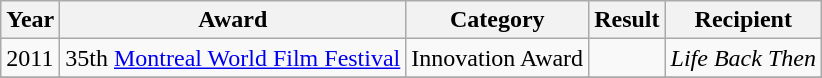<table class="wikitable">
<tr>
<th>Year</th>
<th>Award</th>
<th>Category</th>
<th>Result</th>
<th>Recipient</th>
</tr>
<tr>
<td>2011</td>
<td>35th <a href='#'>Montreal World Film Festival</a></td>
<td>Innovation Award</td>
<td></td>
<td><em>Life Back Then</em></td>
</tr>
<tr>
</tr>
</table>
